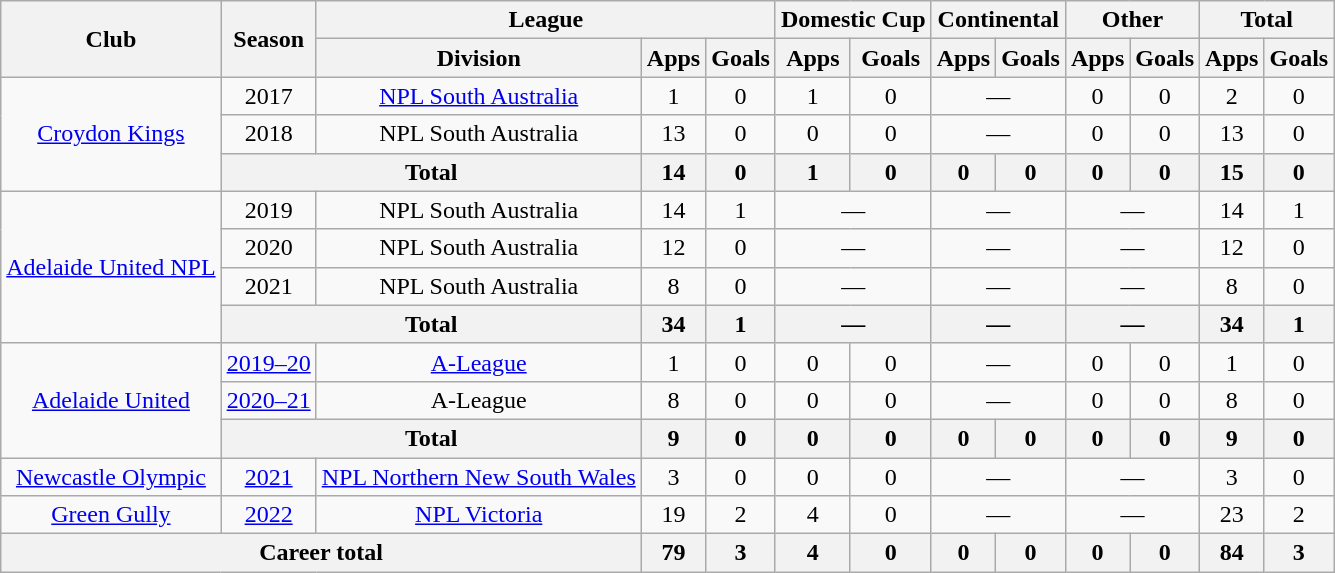<table class="wikitable" style="text-align:center">
<tr>
<th rowspan=2>Club</th>
<th rowspan=2>Season</th>
<th colspan=3>League</th>
<th colspan=2>Domestic Cup</th>
<th colspan=2>Continental</th>
<th colspan=2>Other</th>
<th colspan=2>Total</th>
</tr>
<tr>
<th>Division</th>
<th>Apps</th>
<th>Goals</th>
<th>Apps</th>
<th>Goals</th>
<th>Apps</th>
<th>Goals</th>
<th>Apps</th>
<th>Goals</th>
<th>Apps</th>
<th>Goals</th>
</tr>
<tr>
<td rowspan="3"><a href='#'>Croydon Kings</a></td>
<td>2017</td>
<td><a href='#'>NPL South Australia</a></td>
<td>1</td>
<td>0</td>
<td>1</td>
<td>0</td>
<td colspan="2">—</td>
<td>0</td>
<td>0</td>
<td>2</td>
<td>0</td>
</tr>
<tr>
<td>2018</td>
<td>NPL South Australia</td>
<td>13</td>
<td>0</td>
<td>0</td>
<td>0</td>
<td colspan="2">—</td>
<td>0</td>
<td>0</td>
<td>13</td>
<td>0</td>
</tr>
<tr>
<th colspan=2>Total</th>
<th>14</th>
<th>0</th>
<th>1</th>
<th>0</th>
<th>0</th>
<th>0</th>
<th>0</th>
<th>0</th>
<th>15</th>
<th>0</th>
</tr>
<tr>
<td rowspan="4"><a href='#'>Adelaide United NPL</a></td>
<td>2019</td>
<td>NPL South Australia</td>
<td>14</td>
<td>1</td>
<td colspan="2">—</td>
<td colspan="2">—</td>
<td colspan="2">—</td>
<td>14</td>
<td>1</td>
</tr>
<tr>
<td>2020</td>
<td>NPL South Australia</td>
<td>12</td>
<td>0</td>
<td colspan="2">—</td>
<td colspan="2">—</td>
<td colspan="2">—</td>
<td>12</td>
<td>0</td>
</tr>
<tr>
<td>2021</td>
<td>NPL South Australia</td>
<td>8</td>
<td>0</td>
<td colspan="2">—</td>
<td colspan="2">—</td>
<td colspan="2">—</td>
<td>8</td>
<td>0</td>
</tr>
<tr>
<th colspan=2>Total</th>
<th>34</th>
<th>1</th>
<th colspan="2">—</th>
<th colspan="2">—</th>
<th colspan="2">—</th>
<th>34</th>
<th>1</th>
</tr>
<tr>
<td rowspan="3"><a href='#'>Adelaide United</a></td>
<td><a href='#'>2019–20</a></td>
<td><a href='#'>A-League</a></td>
<td>1</td>
<td>0</td>
<td>0</td>
<td>0</td>
<td colspan="2">—</td>
<td>0</td>
<td>0</td>
<td>1</td>
<td>0</td>
</tr>
<tr>
<td><a href='#'>2020–21</a></td>
<td>A-League</td>
<td>8</td>
<td>0</td>
<td>0</td>
<td>0</td>
<td colspan="2">—</td>
<td>0</td>
<td>0</td>
<td>8</td>
<td>0</td>
</tr>
<tr>
<th colspan=2>Total</th>
<th>9</th>
<th>0</th>
<th>0</th>
<th>0</th>
<th>0</th>
<th>0</th>
<th>0</th>
<th>0</th>
<th>9</th>
<th>0</th>
</tr>
<tr>
<td><a href='#'>Newcastle Olympic</a></td>
<td><a href='#'>2021</a></td>
<td><a href='#'>NPL Northern New South Wales</a></td>
<td>3</td>
<td>0</td>
<td>0</td>
<td>0</td>
<td colspan="2">—</td>
<td colspan="2">—</td>
<td>3</td>
<td>0</td>
</tr>
<tr>
<td><a href='#'>Green Gully</a></td>
<td><a href='#'>2022</a></td>
<td><a href='#'>NPL Victoria</a></td>
<td>19</td>
<td>2</td>
<td>4</td>
<td>0</td>
<td colspan="2">—</td>
<td colspan="2">—</td>
<td>23</td>
<td>2</td>
</tr>
<tr>
<th colspan="3">Career total</th>
<th>79</th>
<th>3</th>
<th>4</th>
<th>0</th>
<th>0</th>
<th>0</th>
<th>0</th>
<th>0</th>
<th>84</th>
<th>3</th>
</tr>
</table>
